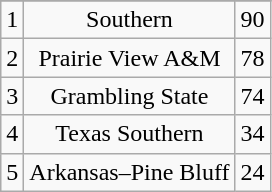<table class="wikitable" style="display: inline-table;">
<tr align="center">
</tr>
<tr align="center">
<td>1</td>
<td>Southern</td>
<td>90</td>
</tr>
<tr align="center">
<td>2</td>
<td>Prairie View A&M</td>
<td>78</td>
</tr>
<tr align="center">
<td>3</td>
<td>Grambling State</td>
<td>74</td>
</tr>
<tr align="center">
<td>4</td>
<td>Texas Southern</td>
<td>34</td>
</tr>
<tr align="center">
<td>5</td>
<td>Arkansas–Pine Bluff</td>
<td>24</td>
</tr>
</table>
